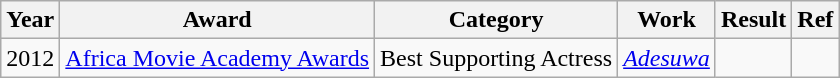<table class="wikitable">
<tr>
<th>Year</th>
<th>Award</th>
<th>Category</th>
<th>Work</th>
<th>Result</th>
<th>Ref</th>
</tr>
<tr>
<td>2012</td>
<td><a href='#'>Africa Movie Academy Awards</a></td>
<td>Best Supporting Actress</td>
<td><em><a href='#'>Adesuwa</a></em></td>
<td></td>
<td></td>
</tr>
</table>
